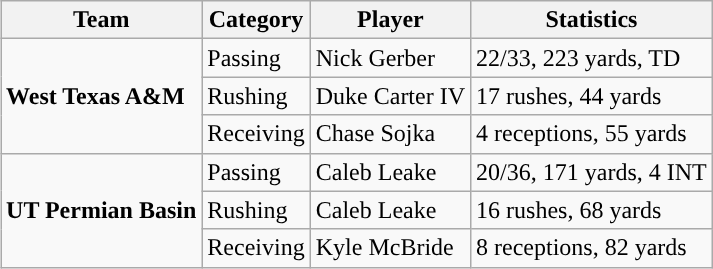<table class="wikitable" style="float: right;">
<tr>
<th>Team</th>
<th>Category</th>
<th>Player</th>
<th>Statistics</th>
</tr>
<tr>
<td rowspan=3><strong>West Texas A&M</strong></td>
<td>Passing</td>
<td>Nick Gerber</td>
<td>22/33, 223 yards, TD</td>
</tr>
<tr>
<td>Rushing</td>
<td>Duke Carter IV</td>
<td>17 rushes, 44 yards</td>
</tr>
<tr>
<td>Receiving</td>
<td>Chase Sojka</td>
<td>4 receptions, 55 yards</td>
</tr>
<tr>
<td rowspan=3><strong>UT Permian Basin</strong></td>
<td>Passing</td>
<td>Caleb Leake</td>
<td>20/36, 171 yards, 4 INT</td>
</tr>
<tr>
<td>Rushing</td>
<td>Caleb Leake</td>
<td>16 rushes, 68 yards</td>
</tr>
<tr>
<td>Receiving</td>
<td>Kyle McBride</td>
<td>8 receptions, 82 yards</td>
</tr>
</table>
